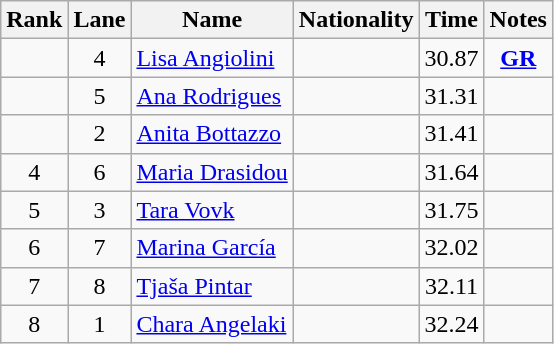<table class="wikitable sortable" style="text-align:center">
<tr>
<th>Rank</th>
<th>Lane</th>
<th>Name</th>
<th>Nationality</th>
<th>Time</th>
<th>Notes</th>
</tr>
<tr>
<td></td>
<td>4</td>
<td align=left><a href='#'>Lisa Angiolini</a></td>
<td align=left></td>
<td>30.87</td>
<td><strong><a href='#'>GR</a></strong></td>
</tr>
<tr>
<td></td>
<td>5</td>
<td align=left><a href='#'>Ana Rodrigues</a></td>
<td align=left></td>
<td>31.31</td>
<td></td>
</tr>
<tr>
<td></td>
<td>2</td>
<td align=left><a href='#'>Anita Bottazzo</a></td>
<td align=left></td>
<td>31.41</td>
<td></td>
</tr>
<tr>
<td>4</td>
<td>6</td>
<td align=left><a href='#'>Maria Drasidou</a></td>
<td align=left></td>
<td>31.64</td>
<td></td>
</tr>
<tr>
<td>5</td>
<td>3</td>
<td align=left><a href='#'>Tara Vovk</a></td>
<td align=left></td>
<td>31.75</td>
<td></td>
</tr>
<tr>
<td>6</td>
<td>7</td>
<td align=left><a href='#'>Marina García</a></td>
<td align=left></td>
<td>32.02</td>
<td></td>
</tr>
<tr>
<td>7</td>
<td>8</td>
<td align=left><a href='#'>Tjaša Pintar</a></td>
<td align=left></td>
<td>32.11</td>
<td></td>
</tr>
<tr>
<td>8</td>
<td>1</td>
<td align=left><a href='#'>Chara Angelaki</a></td>
<td align=left></td>
<td>32.24</td>
<td></td>
</tr>
</table>
